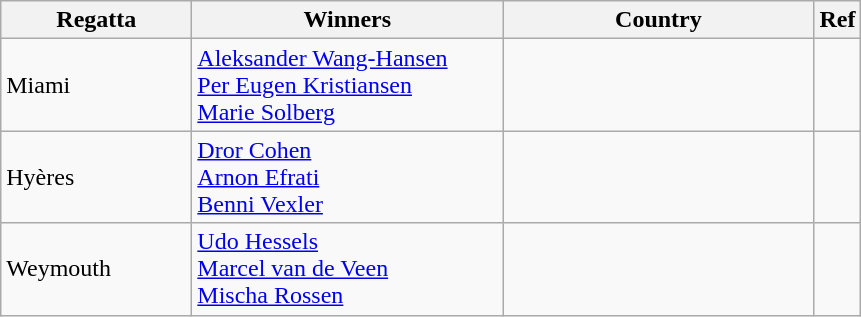<table class="wikitable">
<tr>
<th width=120>Regatta</th>
<th width=200px>Winners</th>
<th width=200px>Country</th>
<th>Ref</th>
</tr>
<tr>
<td>Miami</td>
<td><a href='#'>Aleksander Wang-Hansen</a><br><a href='#'>Per Eugen Kristiansen</a><br><a href='#'>Marie Solberg</a></td>
<td></td>
<td></td>
</tr>
<tr>
<td>Hyères</td>
<td><a href='#'>Dror Cohen</a><br><a href='#'>Arnon Efrati</a><br><a href='#'>Benni Vexler</a></td>
<td></td>
<td></td>
</tr>
<tr>
<td>Weymouth</td>
<td><a href='#'>Udo Hessels</a><br><a href='#'>Marcel van de Veen</a><br><a href='#'>Mischa Rossen</a></td>
<td></td>
<td></td>
</tr>
</table>
